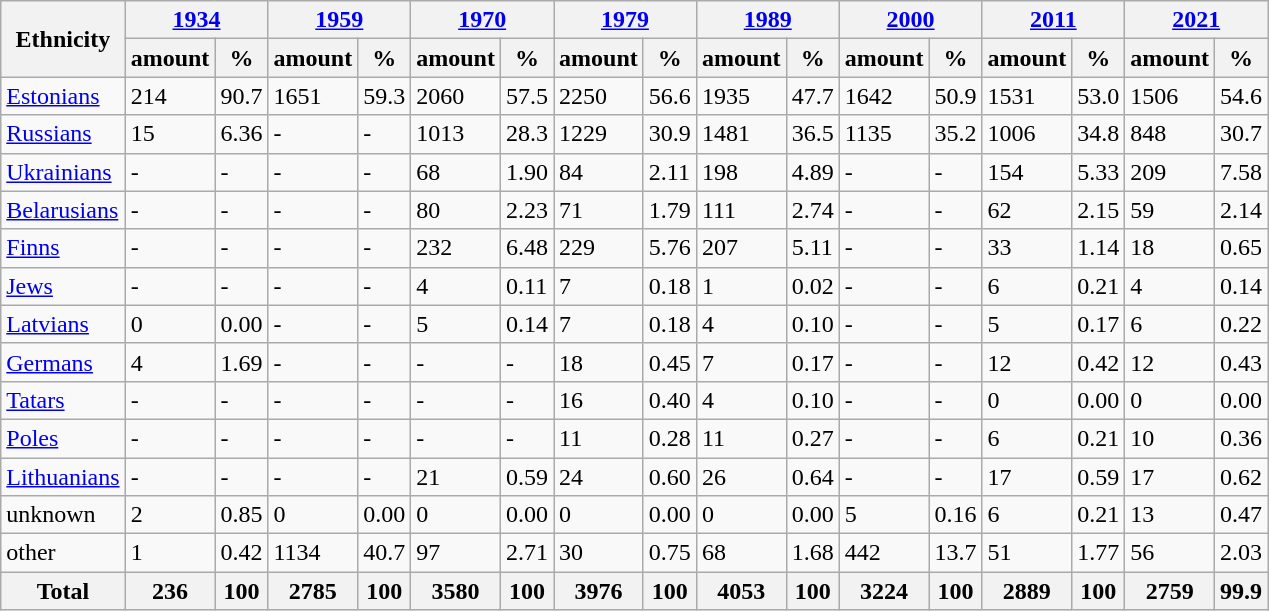<table class="wikitable sortable">
<tr>
<th rowspan="2">Ethnicity</th>
<th colspan="2"><a href='#'>1934</a></th>
<th colspan="2"><a href='#'>1959</a></th>
<th colspan="2"><a href='#'>1970</a></th>
<th colspan="2"><a href='#'>1979</a></th>
<th colspan="2"><a href='#'>1989</a></th>
<th colspan="2"><a href='#'>2000</a></th>
<th colspan="2"><a href='#'>2011</a></th>
<th colspan="2"><a href='#'>2021</a></th>
</tr>
<tr>
<th>amount</th>
<th>%</th>
<th>amount</th>
<th>%</th>
<th>amount</th>
<th>%</th>
<th>amount</th>
<th>%</th>
<th>amount</th>
<th>%</th>
<th>amount</th>
<th>%</th>
<th>amount</th>
<th>%</th>
<th>amount</th>
<th>%</th>
</tr>
<tr>
<td><a href='#'>Estonians</a></td>
<td>214</td>
<td>90.7</td>
<td>1651</td>
<td>59.3</td>
<td>2060</td>
<td>57.5</td>
<td>2250</td>
<td>56.6</td>
<td>1935</td>
<td>47.7</td>
<td>1642</td>
<td>50.9</td>
<td>1531</td>
<td>53.0</td>
<td>1506</td>
<td>54.6</td>
</tr>
<tr>
<td><a href='#'>Russians</a></td>
<td>15</td>
<td>6.36</td>
<td>-</td>
<td>-</td>
<td>1013</td>
<td>28.3</td>
<td>1229</td>
<td>30.9</td>
<td>1481</td>
<td>36.5</td>
<td>1135</td>
<td>35.2</td>
<td>1006</td>
<td>34.8</td>
<td>848</td>
<td>30.7</td>
</tr>
<tr>
<td><a href='#'>Ukrainians</a></td>
<td>-</td>
<td>-</td>
<td>-</td>
<td>-</td>
<td>68</td>
<td>1.90</td>
<td>84</td>
<td>2.11</td>
<td>198</td>
<td>4.89</td>
<td>-</td>
<td>-</td>
<td>154</td>
<td>5.33</td>
<td>209</td>
<td>7.58</td>
</tr>
<tr>
<td><a href='#'>Belarusians</a></td>
<td>-</td>
<td>-</td>
<td>-</td>
<td>-</td>
<td>80</td>
<td>2.23</td>
<td>71</td>
<td>1.79</td>
<td>111</td>
<td>2.74</td>
<td>-</td>
<td>-</td>
<td>62</td>
<td>2.15</td>
<td>59</td>
<td>2.14</td>
</tr>
<tr>
<td><a href='#'>Finns</a></td>
<td>-</td>
<td>-</td>
<td>-</td>
<td>-</td>
<td>232</td>
<td>6.48</td>
<td>229</td>
<td>5.76</td>
<td>207</td>
<td>5.11</td>
<td>-</td>
<td>-</td>
<td>33</td>
<td>1.14</td>
<td>18</td>
<td>0.65</td>
</tr>
<tr>
<td><a href='#'>Jews</a></td>
<td>-</td>
<td>-</td>
<td>-</td>
<td>-</td>
<td>4</td>
<td>0.11</td>
<td>7</td>
<td>0.18</td>
<td>1</td>
<td>0.02</td>
<td>-</td>
<td>-</td>
<td>6</td>
<td>0.21</td>
<td>4</td>
<td>0.14</td>
</tr>
<tr>
<td><a href='#'>Latvians</a></td>
<td>0</td>
<td>0.00</td>
<td>-</td>
<td>-</td>
<td>5</td>
<td>0.14</td>
<td>7</td>
<td>0.18</td>
<td>4</td>
<td>0.10</td>
<td>-</td>
<td>-</td>
<td>5</td>
<td>0.17</td>
<td>6</td>
<td>0.22</td>
</tr>
<tr>
<td><a href='#'>Germans</a></td>
<td>4</td>
<td>1.69</td>
<td>-</td>
<td>-</td>
<td>-</td>
<td>-</td>
<td>18</td>
<td>0.45</td>
<td>7</td>
<td>0.17</td>
<td>-</td>
<td>-</td>
<td>12</td>
<td>0.42</td>
<td>12</td>
<td>0.43</td>
</tr>
<tr>
<td><a href='#'>Tatars</a></td>
<td>-</td>
<td>-</td>
<td>-</td>
<td>-</td>
<td>-</td>
<td>-</td>
<td>16</td>
<td>0.40</td>
<td>4</td>
<td>0.10</td>
<td>-</td>
<td>-</td>
<td>0</td>
<td>0.00</td>
<td>0</td>
<td>0.00</td>
</tr>
<tr>
<td><a href='#'>Poles</a></td>
<td>-</td>
<td>-</td>
<td>-</td>
<td>-</td>
<td>-</td>
<td>-</td>
<td>11</td>
<td>0.28</td>
<td>11</td>
<td>0.27</td>
<td>-</td>
<td>-</td>
<td>6</td>
<td>0.21</td>
<td>10</td>
<td>0.36</td>
</tr>
<tr>
<td><a href='#'>Lithuanians</a></td>
<td>-</td>
<td>-</td>
<td>-</td>
<td>-</td>
<td>21</td>
<td>0.59</td>
<td>24</td>
<td>0.60</td>
<td>26</td>
<td>0.64</td>
<td>-</td>
<td>-</td>
<td>17</td>
<td>0.59</td>
<td>17</td>
<td>0.62</td>
</tr>
<tr>
<td>unknown</td>
<td>2</td>
<td>0.85</td>
<td>0</td>
<td>0.00</td>
<td>0</td>
<td>0.00</td>
<td>0</td>
<td>0.00</td>
<td>0</td>
<td>0.00</td>
<td>5</td>
<td>0.16</td>
<td>6</td>
<td>0.21</td>
<td>13</td>
<td>0.47</td>
</tr>
<tr>
<td>other</td>
<td>1</td>
<td>0.42</td>
<td>1134</td>
<td>40.7</td>
<td>97</td>
<td>2.71</td>
<td>30</td>
<td>0.75</td>
<td>68</td>
<td>1.68</td>
<td>442</td>
<td>13.7</td>
<td>51</td>
<td>1.77</td>
<td>56</td>
<td>2.03</td>
</tr>
<tr>
<th>Total</th>
<th>236</th>
<th>100</th>
<th>2785</th>
<th>100</th>
<th>3580</th>
<th>100</th>
<th>3976</th>
<th>100</th>
<th>4053</th>
<th>100</th>
<th>3224</th>
<th>100</th>
<th>2889</th>
<th>100</th>
<th>2759</th>
<th>99.9</th>
</tr>
</table>
